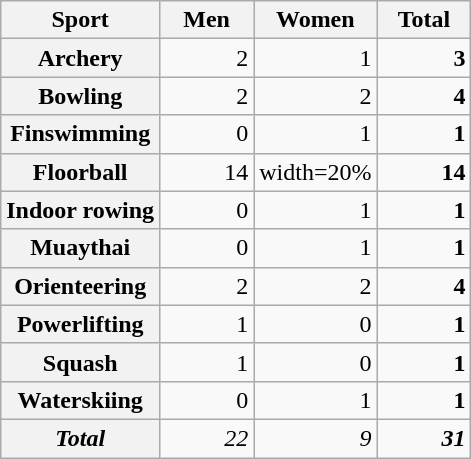<table class="wikitable" style="text-align:right;">
<tr>
<th>Sport</th>
<th>Men</th>
<th>Women</th>
<th>Total</th>
</tr>
<tr>
<th>Archery</th>
<td>2</td>
<td>1</td>
<td><strong>3</strong></td>
</tr>
<tr>
<th>Bowling</th>
<td>2</td>
<td>2</td>
<td><strong>4</strong></td>
</tr>
<tr>
<th>Finswimming</th>
<td>0</td>
<td>1</td>
<td><strong>1</strong></td>
</tr>
<tr>
<th>Floorball</th>
<td width=20%>14</td>
<td>width=20% </td>
<td width=20%><strong>14</strong></td>
</tr>
<tr>
<th>Indoor rowing</th>
<td>0</td>
<td>1</td>
<td><strong>1</strong></td>
</tr>
<tr>
<th>Muaythai</th>
<td>0</td>
<td>1</td>
<td><strong>1</strong></td>
</tr>
<tr>
<th>Orienteering</th>
<td>2</td>
<td>2</td>
<td><strong>4</strong></td>
</tr>
<tr>
<th>Powerlifting</th>
<td>1</td>
<td>0</td>
<td><strong>1</strong></td>
</tr>
<tr>
<th>Squash</th>
<td>1</td>
<td>0</td>
<td><strong>1</strong></td>
</tr>
<tr>
<th>Waterskiing</th>
<td>0</td>
<td>1</td>
<td><strong>1</strong></td>
</tr>
<tr>
<th><em>Total</em></th>
<td><em>22</em></td>
<td><em>9</em></td>
<td><strong><em>31</em></strong></td>
</tr>
</table>
